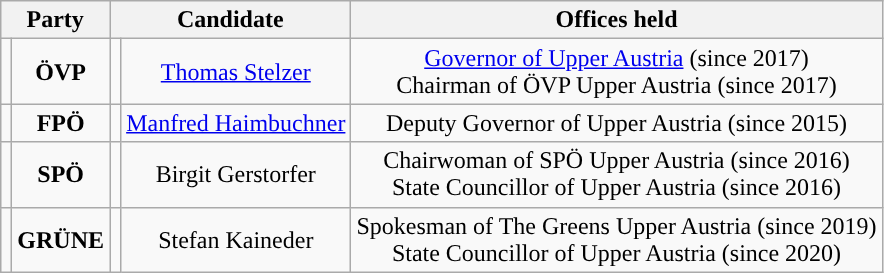<table class="wikitable" style="text-align:center">
<tr>
<th colspan=2>Party</th>
<th colspan=2>Candidate</th>
<th>Offices held</th>
</tr>
<tr>
<td style="background:"></td>
<td><strong>ÖVP</strong></td>
<td></td>
<td><a href='#'>Thomas Stelzer</a></td>
<td><a href='#'>Governor of Upper Austria</a> (since 2017)<br>Chairman of ÖVP Upper Austria (since 2017)</td>
</tr>
<tr>
<td style="background:"></td>
<td><strong>FPÖ</strong></td>
<td></td>
<td><a href='#'>Manfred Haimbuchner</a></td>
<td>Deputy Governor of Upper Austria (since 2015)</td>
</tr>
<tr>
<td style="background:"></td>
<td><strong>SPÖ</strong></td>
<td></td>
<td>Birgit Gerstorfer</td>
<td>Chairwoman of SPÖ Upper Austria (since 2016)<br>State Councillor of Upper Austria (since 2016)</td>
</tr>
<tr>
<td style="background:"></td>
<td><strong>GRÜNE</strong></td>
<td></td>
<td>Stefan Kaineder</td>
<td>Spokesman of The Greens Upper Austria (since 2019)<br>State Councillor of Upper Austria (since 2020)</td>
</tr>
</table>
